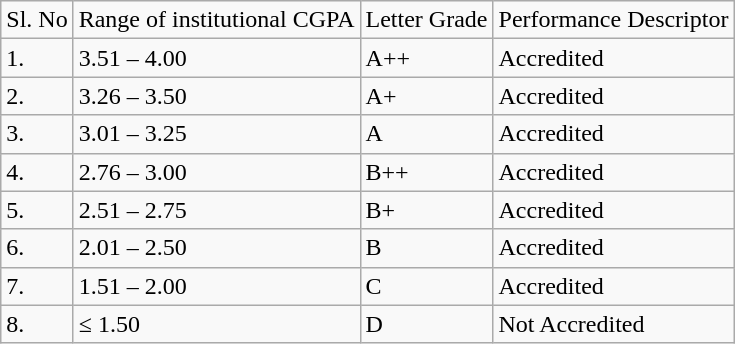<table class="wikitable">
<tr>
<td>Sl. No</td>
<td>Range of institutional  CGPA</td>
<td>Letter Grade</td>
<td>Performance Descriptor</td>
</tr>
<tr>
<td>1.</td>
<td>3.51 – 4.00</td>
<td>A++</td>
<td>Accredited</td>
</tr>
<tr>
<td>2.</td>
<td>3.26 – 3.50</td>
<td>A+</td>
<td>Accredited</td>
</tr>
<tr>
<td>3.</td>
<td>3.01 – 3.25</td>
<td>A</td>
<td>Accredited</td>
</tr>
<tr>
<td>4.</td>
<td>2.76 – 3.00</td>
<td>B++</td>
<td>Accredited</td>
</tr>
<tr>
<td>5.</td>
<td>2.51 – 2.75</td>
<td>B+</td>
<td>Accredited</td>
</tr>
<tr>
<td>6.</td>
<td>2.01 – 2.50</td>
<td>B</td>
<td>Accredited</td>
</tr>
<tr>
<td>7.</td>
<td>1.51 – 2.00</td>
<td>C</td>
<td>Accredited</td>
</tr>
<tr>
<td>8.</td>
<td>≤ 1.50</td>
<td>D</td>
<td>Not Accredited</td>
</tr>
</table>
